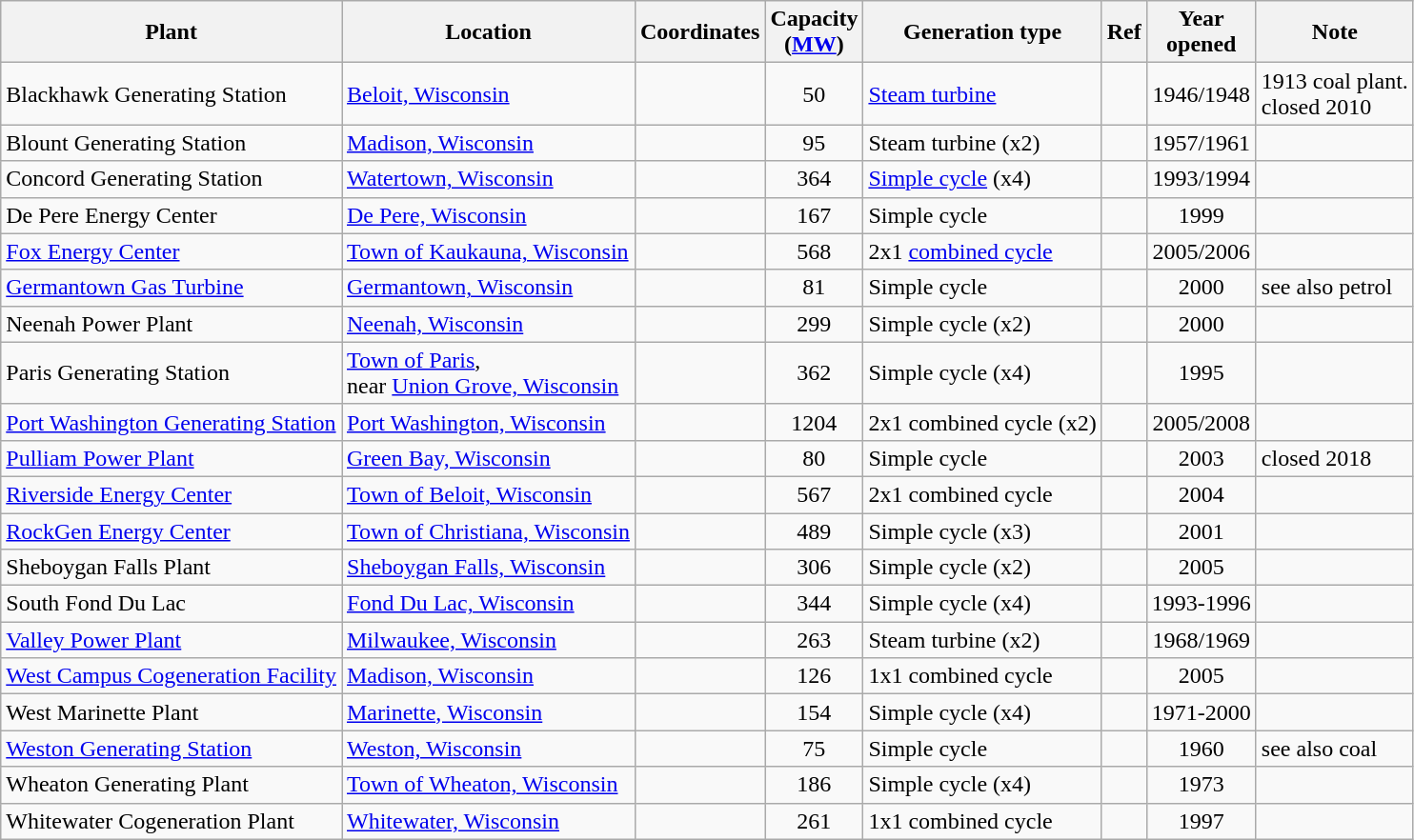<table class="wikitable sortable">
<tr>
<th>Plant</th>
<th>Location</th>
<th>Coordinates</th>
<th>Capacity<br>(<a href='#'>MW</a>)</th>
<th>Generation type</th>
<th>Ref</th>
<th>Year<br>opened</th>
<th>Note</th>
</tr>
<tr>
<td>Blackhawk Generating Station</td>
<td><a href='#'>Beloit, Wisconsin</a></td>
<td></td>
<td align="center">50</td>
<td><a href='#'>Steam turbine</a></td>
<td></td>
<td align="center">1946/1948</td>
<td>1913 coal plant.<br>closed 2010</td>
</tr>
<tr>
<td>Blount Generating Station</td>
<td><a href='#'>Madison, Wisconsin</a></td>
<td></td>
<td align="center">95</td>
<td>Steam turbine (x2)</td>
<td></td>
<td align="center">1957/1961</td>
<td></td>
</tr>
<tr>
<td>Concord Generating Station</td>
<td><a href='#'>Watertown, Wisconsin</a></td>
<td></td>
<td align="center">364</td>
<td><a href='#'>Simple cycle</a> (x4)</td>
<td></td>
<td align="center">1993/1994</td>
<td></td>
</tr>
<tr>
<td>De Pere Energy Center</td>
<td><a href='#'>De Pere, Wisconsin</a></td>
<td></td>
<td align="center">167</td>
<td>Simple cycle</td>
<td></td>
<td align="center">1999</td>
<td></td>
</tr>
<tr>
<td><a href='#'>Fox Energy Center</a></td>
<td><a href='#'>Town of Kaukauna, Wisconsin</a></td>
<td></td>
<td align="center">568</td>
<td>2x1 <a href='#'>combined cycle</a></td>
<td></td>
<td align="center">2005/2006</td>
<td></td>
</tr>
<tr>
<td><a href='#'>Germantown Gas Turbine</a></td>
<td><a href='#'>Germantown, Wisconsin</a></td>
<td></td>
<td align="center">81</td>
<td>Simple cycle</td>
<td></td>
<td align="center">2000</td>
<td>see also petrol</td>
</tr>
<tr>
<td>Neenah Power Plant</td>
<td><a href='#'>Neenah, Wisconsin</a></td>
<td></td>
<td align="center">299</td>
<td>Simple cycle (x2)</td>
<td></td>
<td align="center">2000</td>
<td></td>
</tr>
<tr>
<td>Paris Generating Station</td>
<td><a href='#'>Town of Paris</a>,<br>near <a href='#'>Union Grove, Wisconsin</a></td>
<td></td>
<td align="center">362</td>
<td>Simple cycle (x4)</td>
<td></td>
<td align="center">1995</td>
<td></td>
</tr>
<tr>
<td><a href='#'>Port Washington Generating Station</a></td>
<td><a href='#'>Port Washington, Wisconsin</a></td>
<td></td>
<td align="center">1204</td>
<td>2x1 combined cycle (x2)</td>
<td></td>
<td align="center">2005/2008</td>
<td></td>
</tr>
<tr>
<td><a href='#'>Pulliam Power Plant</a></td>
<td><a href='#'>Green Bay, Wisconsin</a></td>
<td></td>
<td align="center">80</td>
<td>Simple cycle</td>
<td></td>
<td align="center">2003</td>
<td>closed 2018</td>
</tr>
<tr>
<td><a href='#'>Riverside Energy Center</a></td>
<td><a href='#'>Town of Beloit, Wisconsin</a></td>
<td></td>
<td align="center">567</td>
<td>2x1 combined cycle</td>
<td></td>
<td align="center">2004</td>
<td></td>
</tr>
<tr>
<td><a href='#'>RockGen Energy Center</a></td>
<td><a href='#'>Town of Christiana, Wisconsin</a></td>
<td></td>
<td align="center">489</td>
<td>Simple cycle (x3)</td>
<td></td>
<td align="center">2001</td>
<td></td>
</tr>
<tr>
<td>Sheboygan Falls Plant</td>
<td><a href='#'>Sheboygan Falls, Wisconsin</a></td>
<td></td>
<td align="center">306</td>
<td>Simple cycle (x2)</td>
<td></td>
<td align="center">2005</td>
<td></td>
</tr>
<tr>
<td>South Fond Du Lac</td>
<td><a href='#'>Fond Du Lac, Wisconsin</a></td>
<td></td>
<td align="center">344</td>
<td>Simple cycle (x4)</td>
<td></td>
<td align="center">1993-1996</td>
<td></td>
</tr>
<tr>
<td><a href='#'>Valley Power Plant</a></td>
<td><a href='#'>Milwaukee, Wisconsin</a></td>
<td></td>
<td align="center">263</td>
<td>Steam turbine (x2)</td>
<td></td>
<td align="center">1968/1969</td>
<td></td>
</tr>
<tr>
<td><a href='#'>West Campus Cogeneration Facility</a></td>
<td><a href='#'>Madison, Wisconsin</a></td>
<td></td>
<td align="center">126</td>
<td>1x1 combined cycle</td>
<td></td>
<td align="center">2005</td>
<td></td>
</tr>
<tr>
<td>West Marinette Plant</td>
<td><a href='#'>Marinette, Wisconsin</a></td>
<td></td>
<td align="center">154</td>
<td>Simple cycle (x4)</td>
<td></td>
<td align="center">1971-2000</td>
<td></td>
</tr>
<tr>
<td><a href='#'>Weston Generating Station</a></td>
<td><a href='#'>Weston, Wisconsin</a></td>
<td></td>
<td align="center">75</td>
<td>Simple cycle</td>
<td></td>
<td align="center">1960</td>
<td>see also coal</td>
</tr>
<tr>
<td>Wheaton Generating Plant</td>
<td><a href='#'>Town of Wheaton, Wisconsin</a></td>
<td></td>
<td align="center">186</td>
<td>Simple cycle (x4)</td>
<td></td>
<td align="center">1973</td>
<td></td>
</tr>
<tr>
<td>Whitewater Cogeneration Plant</td>
<td><a href='#'>Whitewater, Wisconsin</a></td>
<td></td>
<td align="center">261</td>
<td>1x1 combined cycle</td>
<td></td>
<td align="center">1997</td>
<td></td>
</tr>
</table>
